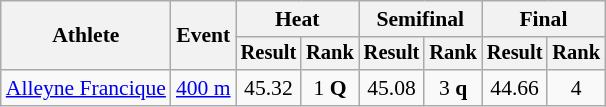<table class=wikitable style="font-size:90%">
<tr>
<th rowspan="2">Athlete</th>
<th rowspan="2">Event</th>
<th colspan="2">Heat</th>
<th colspan="2">Semifinal</th>
<th colspan="2">Final</th>
</tr>
<tr style="font-size:95%">
<th>Result</th>
<th>Rank</th>
<th>Result</th>
<th>Rank</th>
<th>Result</th>
<th>Rank</th>
</tr>
<tr align=center>
<td align=left><a href='#'>Alleyne Francique</a></td>
<td align=left><a href='#'>400 m</a></td>
<td>45.32</td>
<td>1 <strong>Q</strong></td>
<td>45.08</td>
<td>3 <strong>q</strong></td>
<td>44.66</td>
<td>4</td>
</tr>
</table>
